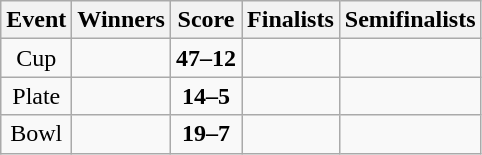<table class="wikitable" style="text-align: center">
<tr>
<th>Event</th>
<th>Winners</th>
<th>Score</th>
<th>Finalists</th>
<th>Semifinalists</th>
</tr>
<tr>
<td>Cup</td>
<td align=left></td>
<td><strong>47–12</strong></td>
<td align=left></td>
<td align=left><br></td>
</tr>
<tr>
<td>Plate</td>
<td align=left></td>
<td><strong>14–5</strong></td>
<td align=left></td>
<td align=left><br></td>
</tr>
<tr>
<td>Bowl</td>
<td align=left></td>
<td><strong>19–7</strong></td>
<td align=left></td>
<td align=left><br></td>
</tr>
</table>
